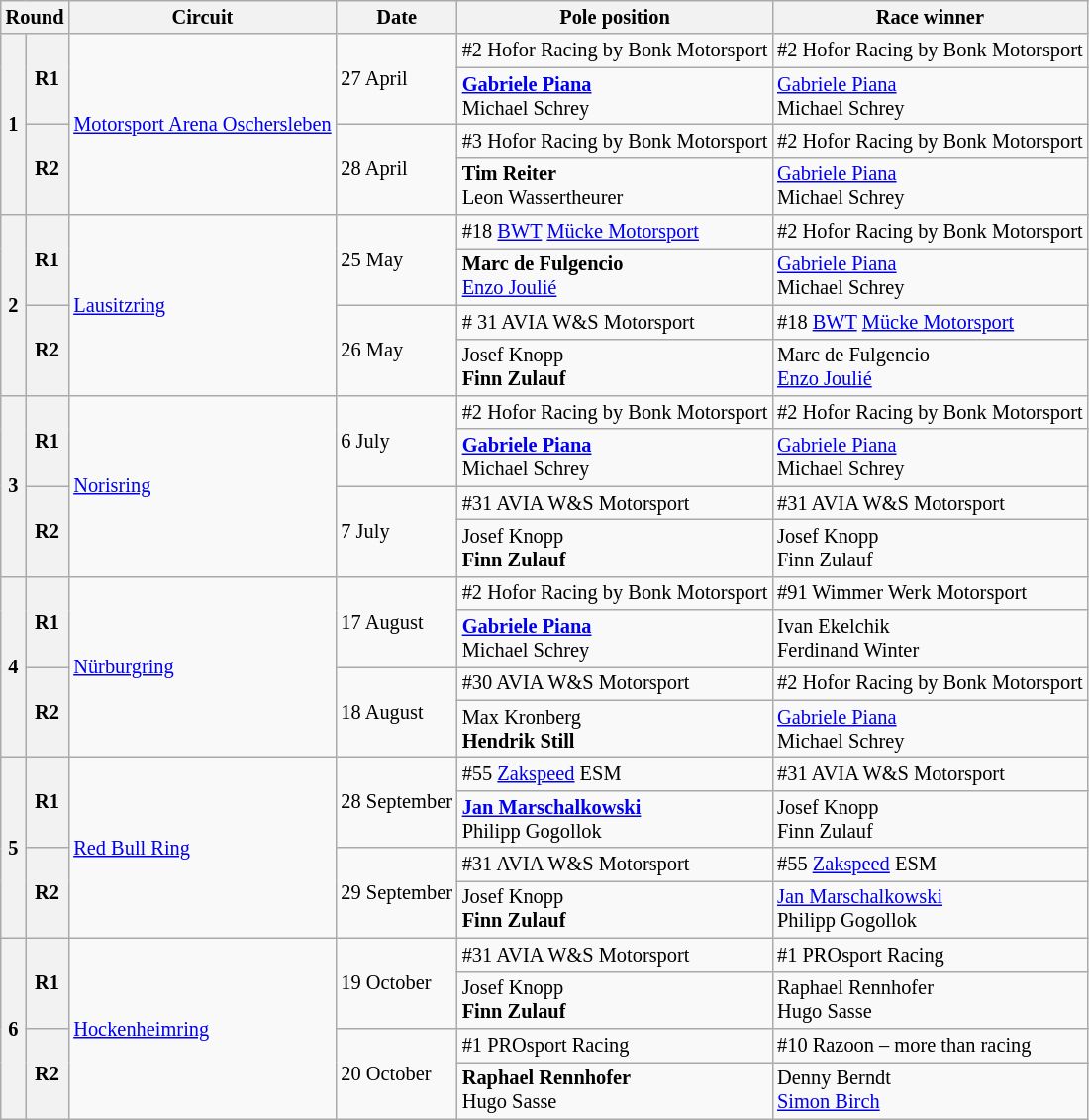<table class="wikitable" style="font-size: 85%;">
<tr>
<th colspan="2">Round</th>
<th>Circuit</th>
<th>Date</th>
<th>Pole position</th>
<th>Race winner</th>
</tr>
<tr>
<th rowspan="4">1</th>
<th rowspan="2">R1</th>
<td rowspan="4"> <a href='#'>Motorsport Arena Oschersleben</a></td>
<td rowspan="2">27 April</td>
<td> #2 Hofor Racing by Bonk Motorsport</td>
<td> #2 Hofor Racing by Bonk Motorsport</td>
</tr>
<tr>
<td><strong> <a href='#'>Gabriele Piana</a></strong><br> Michael Schrey</td>
<td> <a href='#'>Gabriele Piana</a><br> Michael Schrey</td>
</tr>
<tr>
<th rowspan="2">R2</th>
<td rowspan="2">28 April</td>
<td> #3 Hofor Racing by Bonk Motorsport</td>
<td> #2 Hofor Racing by Bonk Motorsport</td>
</tr>
<tr>
<td><strong> Tim Reiter</strong><br> Leon Wassertheurer</td>
<td> <a href='#'>Gabriele Piana</a><br> Michael Schrey</td>
</tr>
<tr>
<th rowspan="4">2</th>
<th rowspan="2">R1</th>
<td rowspan="4"> <a href='#'>Lausitzring</a></td>
<td rowspan="2">25 May</td>
<td> #18 <a href='#'>BWT</a> <a href='#'>Mücke Motorsport</a></td>
<td> #2 Hofor Racing by Bonk Motorsport</td>
</tr>
<tr>
<td><strong> Marc de Fulgencio</strong><br> <a href='#'>Enzo Joulié</a></td>
<td> <a href='#'>Gabriele Piana</a><br> Michael Schrey</td>
</tr>
<tr>
<th rowspan="2">R2</th>
<td rowspan="2">26 May</td>
<td> # 31 AVIA W&S Motorsport</td>
<td> #18 <a href='#'>BWT</a> <a href='#'>Mücke Motorsport</a></td>
</tr>
<tr>
<td> Josef Knopp<br><strong> Finn Zulauf</strong></td>
<td> Marc de Fulgencio<br> <a href='#'>Enzo Joulié</a></td>
</tr>
<tr>
<th rowspan="4">3</th>
<th rowspan="2">R1</th>
<td rowspan="4"> <a href='#'>Norisring</a></td>
<td rowspan="2">6 July</td>
<td> #2 Hofor Racing by Bonk Motorsport</td>
<td> #2 Hofor Racing by Bonk Motorsport</td>
</tr>
<tr>
<td><strong> <a href='#'>Gabriele Piana</a></strong><br> Michael Schrey</td>
<td> <a href='#'>Gabriele Piana</a><br> Michael Schrey</td>
</tr>
<tr>
<th rowspan="2">R2</th>
<td rowspan="2">7 July</td>
<td> #31 AVIA W&S Motorsport</td>
<td> #31 AVIA W&S Motorsport</td>
</tr>
<tr>
<td> Josef Knopp<br><strong> Finn Zulauf</strong></td>
<td> Josef Knopp<br> Finn Zulauf</td>
</tr>
<tr>
<th rowspan="4">4</th>
<th rowspan="2">R1</th>
<td rowspan="4"> <a href='#'>Nürburgring</a></td>
<td rowspan="2">17 August</td>
<td> #2 Hofor Racing by Bonk Motorsport</td>
<td> #91 Wimmer Werk Motorsport</td>
</tr>
<tr>
<td><strong> <a href='#'>Gabriele Piana</a></strong><br> Michael Schrey</td>
<td> Ivan Ekelchik<br> Ferdinand Winter</td>
</tr>
<tr>
<th rowspan="2">R2</th>
<td rowspan="2">18 August</td>
<td> #30 AVIA W&S Motorsport</td>
<td> #2 Hofor Racing by Bonk Motorsport</td>
</tr>
<tr>
<td> Max Kronberg<br><strong> Hendrik Still</strong></td>
<td> <a href='#'>Gabriele Piana</a><br> Michael Schrey</td>
</tr>
<tr>
<th rowspan="4">5</th>
<th rowspan="2">R1</th>
<td rowspan="4"> <a href='#'>Red Bull Ring</a></td>
<td rowspan="2">28 September</td>
<td> #55 <a href='#'>Zakspeed</a> ESM</td>
<td> #31 AVIA W&S Motorsport</td>
</tr>
<tr>
<td><strong> <a href='#'>Jan Marschalkowski</a></strong><br> Philipp Gogollok</td>
<td> Josef Knopp<br> Finn Zulauf</td>
</tr>
<tr>
<th rowspan="2">R2</th>
<td rowspan="2">29 September</td>
<td> #31 AVIA W&S Motorsport</td>
<td> #55 <a href='#'>Zakspeed</a> ESM</td>
</tr>
<tr>
<td> Josef Knopp<br><strong> Finn Zulauf</strong></td>
<td><strong></strong> <a href='#'>Jan Marschalkowski</a><br> Philipp Gogollok</td>
</tr>
<tr>
<th rowspan="4">6</th>
<th rowspan="2">R1</th>
<td rowspan="4"> <a href='#'>Hockenheimring</a></td>
<td rowspan="2">19 October</td>
<td> #31 AVIA W&S Motorsport</td>
<td> #1 PROsport Racing</td>
</tr>
<tr>
<td> Josef Knopp<br><strong> Finn Zulauf</strong></td>
<td> Raphael Rennhofer<br> Hugo Sasse</td>
</tr>
<tr>
<th rowspan="2">R2</th>
<td rowspan="2">20 October</td>
<td> #1 PROsport Racing</td>
<td> #10 Razoon – more than racing</td>
</tr>
<tr>
<td> <strong>Raphael Rennhofer</strong><br> Hugo Sasse</td>
<td> Denny Berndt<br> <a href='#'>Simon Birch</a></td>
</tr>
</table>
